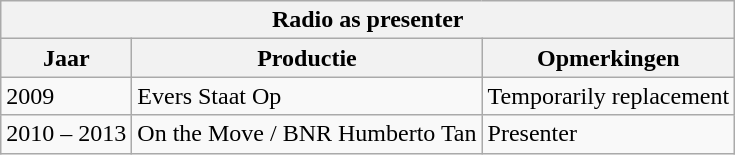<table class="wikitable">
<tr>
<th colspan="3">Radio as presenter</th>
</tr>
<tr>
<th>Jaar</th>
<th>Productie</th>
<th>Opmerkingen</th>
</tr>
<tr>
<td>2009</td>
<td>Evers Staat Op</td>
<td>Temporarily replacement</td>
</tr>
<tr>
<td>2010 – 2013</td>
<td>On the Move / BNR Humberto Tan</td>
<td>Presenter</td>
</tr>
</table>
